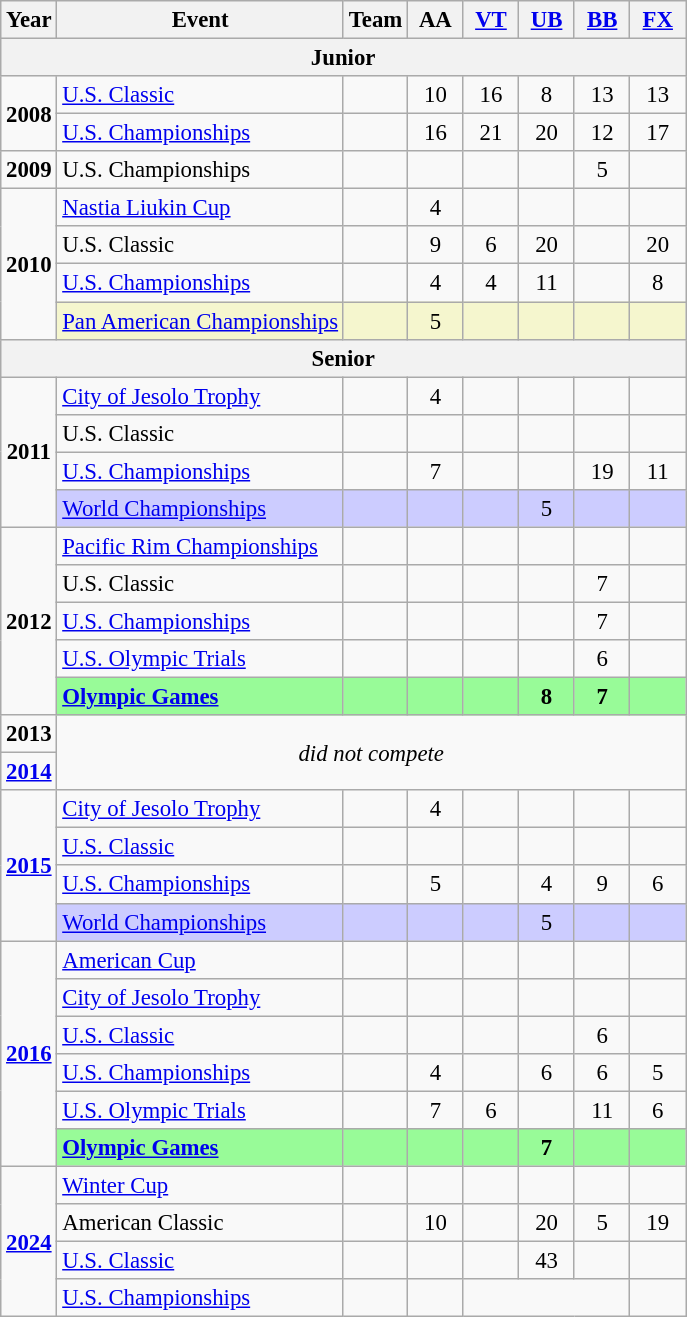<table class="wikitable" style="border-collapse: collapse; text-align:center; font-size: 95%;">
<tr>
<th align=center>Year</th>
<th align=center>Event</th>
<th style="width:30px;">Team</th>
<th style="width:30px;">AA</th>
<th style="width:30px;"><a href='#'>VT</a></th>
<th style="width:30px;"><a href='#'>UB</a></th>
<th style="width:30px;"><a href='#'>BB</a></th>
<th style="width:30px;"><a href='#'>FX</a></th>
</tr>
<tr>
<th colspan="8">Junior</th>
</tr>
<tr>
<td rowspan="2"><strong>2008</strong></td>
<td align=left><a href='#'>U.S. Classic</a></td>
<td></td>
<td>10</td>
<td>16</td>
<td>8</td>
<td>13</td>
<td>13</td>
</tr>
<tr>
<td align=left><a href='#'>U.S. Championships</a></td>
<td></td>
<td>16</td>
<td>21</td>
<td>20</td>
<td>12</td>
<td>17</td>
</tr>
<tr>
<td rowspan="1"><strong>2009</strong></td>
<td align=left>U.S. Championships</td>
<td></td>
<td></td>
<td></td>
<td></td>
<td>5</td>
<td></td>
</tr>
<tr>
<td rowspan="4"><strong>2010</strong></td>
<td align=left><a href='#'>Nastia Liukin Cup</a></td>
<td></td>
<td>4</td>
<td></td>
<td></td>
<td></td>
<td></td>
</tr>
<tr>
<td align=left>U.S. Classic</td>
<td></td>
<td>9</td>
<td>6</td>
<td>20</td>
<td></td>
<td>20</td>
</tr>
<tr>
<td align=left><a href='#'>U.S. Championships</a></td>
<td></td>
<td>4</td>
<td>4</td>
<td>11</td>
<td></td>
<td>8</td>
</tr>
<tr bgcolor=#F5F6CE>
<td align=left><a href='#'>Pan American Championships</a></td>
<td></td>
<td>5</td>
<td></td>
<td></td>
<td></td>
<td></td>
</tr>
<tr>
<th colspan="8">Senior</th>
</tr>
<tr>
<td rowspan="4"><strong>2011</strong></td>
<td align=left><a href='#'>City of Jesolo Trophy</a></td>
<td></td>
<td>4</td>
<td></td>
<td></td>
<td></td>
<td></td>
</tr>
<tr>
<td align=left>U.S. Classic</td>
<td></td>
<td></td>
<td></td>
<td></td>
<td></td>
<td></td>
</tr>
<tr>
<td align=left><a href='#'>U.S. Championships</a></td>
<td></td>
<td>7</td>
<td></td>
<td></td>
<td>19</td>
<td>11</td>
</tr>
<tr style="background:#ccf;">
<td align=left><a href='#'>World Championships</a></td>
<td></td>
<td></td>
<td></td>
<td>5</td>
<td></td>
<td></td>
</tr>
<tr>
<td rowspan="5"><strong>2012</strong></td>
<td align=left><a href='#'>Pacific Rim Championships</a></td>
<td></td>
<td></td>
<td></td>
<td></td>
<td></td>
<td></td>
</tr>
<tr>
<td align=left>U.S. Classic</td>
<td></td>
<td></td>
<td></td>
<td></td>
<td>7</td>
<td></td>
</tr>
<tr>
<td align=left><a href='#'>U.S. Championships</a></td>
<td></td>
<td></td>
<td></td>
<td></td>
<td>7</td>
<td></td>
</tr>
<tr>
<td align=left><a href='#'>U.S. Olympic Trials</a></td>
<td></td>
<td></td>
<td></td>
<td></td>
<td>6</td>
<td></td>
</tr>
<tr style="background:#98fb98;">
<td align=left><strong><a href='#'>Olympic Games</a></strong></td>
<td></td>
<td></td>
<td></td>
<td><strong>8</strong></td>
<td><strong>7</strong></td>
<td></td>
</tr>
<tr>
<td rowspan="1"><strong>2013</strong></td>
<td colspan=7 rowspan=2><em>did not compete</em></td>
</tr>
<tr>
<td rowspan="1"><strong><a href='#'>2014</a></strong></td>
</tr>
<tr>
<td rowspan="4"><strong><a href='#'>2015</a></strong></td>
<td align=left><a href='#'>City of Jesolo Trophy</a></td>
<td></td>
<td>4</td>
<td></td>
<td></td>
<td></td>
<td></td>
</tr>
<tr>
<td align=left><a href='#'>U.S. Classic</a></td>
<td></td>
<td></td>
<td></td>
<td></td>
<td></td>
<td></td>
</tr>
<tr>
<td align=left><a href='#'>U.S. Championships</a></td>
<td></td>
<td>5</td>
<td></td>
<td>4</td>
<td>9</td>
<td>6</td>
</tr>
<tr style="background:#ccf;">
<td align=left><a href='#'>World Championships</a></td>
<td></td>
<td></td>
<td></td>
<td>5</td>
<td></td>
<td></td>
</tr>
<tr>
<td rowspan="6"><strong><a href='#'>2016</a></strong></td>
<td align=left><a href='#'>American Cup</a></td>
<td></td>
<td></td>
<td></td>
<td></td>
<td></td>
<td></td>
</tr>
<tr>
<td align=left><a href='#'>City of Jesolo Trophy</a></td>
<td></td>
<td></td>
<td></td>
<td></td>
<td></td>
<td></td>
</tr>
<tr>
<td align=left><a href='#'>U.S. Classic</a></td>
<td></td>
<td></td>
<td></td>
<td></td>
<td>6</td>
<td></td>
</tr>
<tr>
<td align=left><a href='#'>U.S. Championships</a></td>
<td></td>
<td>4</td>
<td></td>
<td>6</td>
<td>6</td>
<td>5</td>
</tr>
<tr>
<td align=left><a href='#'>U.S. Olympic Trials</a></td>
<td></td>
<td>7</td>
<td>6</td>
<td></td>
<td>11</td>
<td>6</td>
</tr>
<tr style="background:#98fb98;">
<td align=left><strong><a href='#'>Olympic Games</a></strong></td>
<td></td>
<td></td>
<td></td>
<td><strong>7</strong></td>
<td></td>
<td></td>
</tr>
<tr>
<td rowspan="4"><strong><a href='#'>2024</a></strong></td>
<td align=left><a href='#'>Winter Cup</a></td>
<td></td>
<td></td>
<td></td>
<td></td>
<td></td>
<td></td>
</tr>
<tr>
<td align=left>American Classic</td>
<td></td>
<td>10</td>
<td></td>
<td>20</td>
<td>5</td>
<td>19</td>
</tr>
<tr>
<td align=left><a href='#'>U.S. Classic</a></td>
<td></td>
<td></td>
<td></td>
<td>43</td>
<td></td>
<td></td>
</tr>
<tr>
<td align=left><a href='#'>U.S. Championships</a></td>
<td></td>
<td></td>
<td colspan="3"></td>
<td></td>
</tr>
</table>
